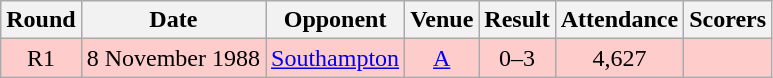<table class="wikitable" style="font-size:100%; text-align:center">
<tr>
<th>Round</th>
<th>Date</th>
<th>Opponent</th>
<th>Venue</th>
<th>Result</th>
<th>Attendance</th>
<th>Scorers</th>
</tr>
<tr style="background-color: #FFCCCC;">
<td>R1</td>
<td>8 November 1988</td>
<td><a href='#'>Southampton</a></td>
<td><a href='#'>A</a></td>
<td>0–3</td>
<td>4,627</td>
<td></td>
</tr>
</table>
